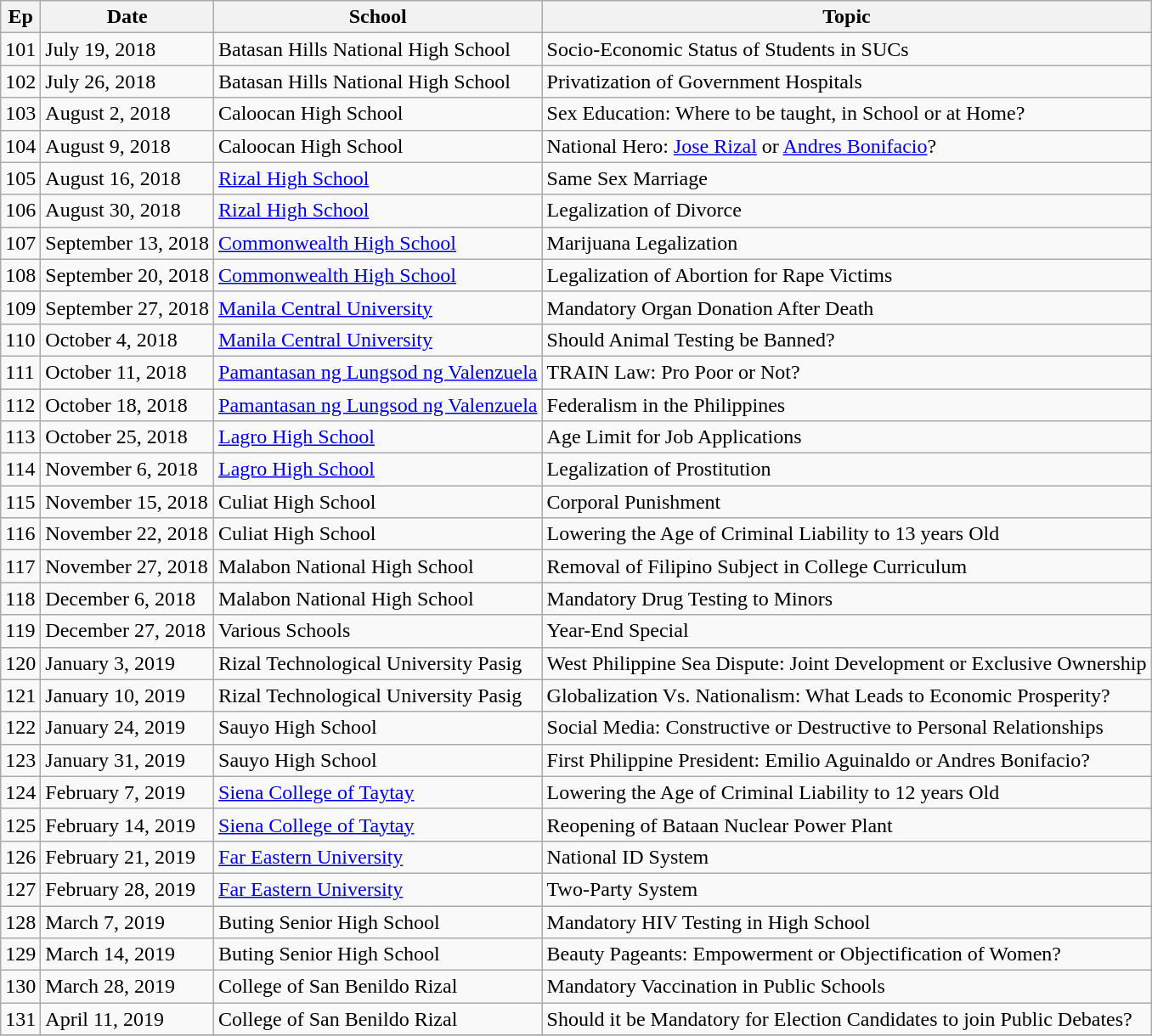<table class="wikitable table">
<tr>
<th>Ep</th>
<th>Date</th>
<th>School</th>
<th>Topic</th>
</tr>
<tr>
<td>101</td>
<td>July 19, 2018</td>
<td>Batasan Hills National High School</td>
<td>Socio-Economic Status of Students in SUCs</td>
</tr>
<tr>
<td>102</td>
<td>July 26, 2018</td>
<td>Batasan Hills National High School</td>
<td>Privatization of Government Hospitals</td>
</tr>
<tr>
<td>103</td>
<td>August 2, 2018</td>
<td>Caloocan High School</td>
<td>Sex Education: Where to be taught, in School or at Home?</td>
</tr>
<tr>
<td>104</td>
<td>August 9, 2018</td>
<td>Caloocan High School</td>
<td>National Hero: <a href='#'>Jose Rizal</a> or <a href='#'>Andres Bonifacio</a>?</td>
</tr>
<tr>
<td>105</td>
<td>August 16, 2018</td>
<td><a href='#'>Rizal High School</a></td>
<td>Same Sex Marriage</td>
</tr>
<tr>
<td>106</td>
<td>August 30, 2018</td>
<td><a href='#'>Rizal High School</a></td>
<td>Legalization of Divorce</td>
</tr>
<tr>
<td>107</td>
<td>September 13, 2018</td>
<td><a href='#'>Commonwealth High School</a></td>
<td>Marijuana Legalization</td>
</tr>
<tr>
<td>108</td>
<td>September 20, 2018</td>
<td><a href='#'>Commonwealth High School</a></td>
<td>Legalization of Abortion for Rape Victims</td>
</tr>
<tr>
<td>109</td>
<td>September 27, 2018</td>
<td><a href='#'>Manila Central University</a></td>
<td>Mandatory Organ Donation After Death</td>
</tr>
<tr>
<td>110</td>
<td>October 4, 2018</td>
<td><a href='#'>Manila Central University</a></td>
<td>Should Animal Testing be Banned?</td>
</tr>
<tr>
<td>111</td>
<td>October 11, 2018</td>
<td><a href='#'>Pamantasan ng Lungsod ng Valenzuela</a></td>
<td>TRAIN Law: Pro Poor or Not?</td>
</tr>
<tr>
<td>112</td>
<td>October 18, 2018</td>
<td><a href='#'>Pamantasan ng Lungsod ng Valenzuela</a></td>
<td>Federalism in the Philippines</td>
</tr>
<tr>
<td>113</td>
<td>October 25, 2018</td>
<td><a href='#'>Lagro High School</a></td>
<td>Age Limit for Job Applications</td>
</tr>
<tr>
<td>114</td>
<td>November 6, 2018</td>
<td><a href='#'>Lagro High School</a></td>
<td>Legalization of Prostitution</td>
</tr>
<tr>
<td>115</td>
<td>November 15, 2018</td>
<td>Culiat High School</td>
<td>Corporal Punishment</td>
</tr>
<tr>
<td>116</td>
<td>November 22, 2018</td>
<td>Culiat High School</td>
<td>Lowering the Age of Criminal Liability to 13 years Old</td>
</tr>
<tr>
<td>117</td>
<td>November 27, 2018</td>
<td>Malabon National High School</td>
<td>Removal of Filipino Subject in College Curriculum</td>
</tr>
<tr>
<td>118</td>
<td>December 6, 2018</td>
<td>Malabon National High School</td>
<td>Mandatory Drug Testing to Minors</td>
</tr>
<tr>
<td>119</td>
<td>December 27, 2018</td>
<td>Various Schools</td>
<td>Year-End Special</td>
</tr>
<tr>
<td>120</td>
<td>January 3, 2019</td>
<td>Rizal Technological University Pasig</td>
<td>West Philippine Sea Dispute: Joint Development or Exclusive Ownership</td>
</tr>
<tr>
<td>121</td>
<td>January 10, 2019</td>
<td>Rizal Technological University Pasig</td>
<td>Globalization Vs. Nationalism: What Leads to Economic Prosperity?</td>
</tr>
<tr>
<td>122</td>
<td>January 24, 2019</td>
<td>Sauyo High School</td>
<td>Social Media: Constructive or Destructive to Personal Relationships</td>
</tr>
<tr>
<td>123</td>
<td>January 31, 2019</td>
<td>Sauyo High School</td>
<td>First Philippine President: Emilio Aguinaldo or Andres Bonifacio?</td>
</tr>
<tr>
<td>124</td>
<td>February 7, 2019</td>
<td><a href='#'>Siena College of Taytay</a></td>
<td>Lowering the Age of Criminal Liability to 12 years Old</td>
</tr>
<tr>
<td>125</td>
<td>February 14, 2019</td>
<td><a href='#'>Siena College of Taytay</a></td>
<td>Reopening of Bataan Nuclear Power Plant</td>
</tr>
<tr>
<td>126</td>
<td>February 21, 2019</td>
<td><a href='#'>Far Eastern University</a></td>
<td>National ID System</td>
</tr>
<tr>
<td>127</td>
<td>February 28, 2019</td>
<td><a href='#'>Far Eastern University</a></td>
<td>Two-Party System</td>
</tr>
<tr>
<td>128</td>
<td>March 7, 2019</td>
<td>Buting Senior High School</td>
<td>Mandatory HIV Testing in High School</td>
</tr>
<tr>
<td>129</td>
<td>March 14, 2019</td>
<td>Buting Senior High School</td>
<td>Beauty Pageants: Empowerment or Objectification of Women?</td>
</tr>
<tr>
<td>130</td>
<td>March 28, 2019</td>
<td>College of San Benildo Rizal</td>
<td>Mandatory Vaccination in Public Schools</td>
</tr>
<tr>
<td>131</td>
<td>April 11, 2019</td>
<td>College of San Benildo Rizal</td>
<td>Should it be Mandatory for Election Candidates to join Public Debates?</td>
</tr>
<tr>
</tr>
</table>
